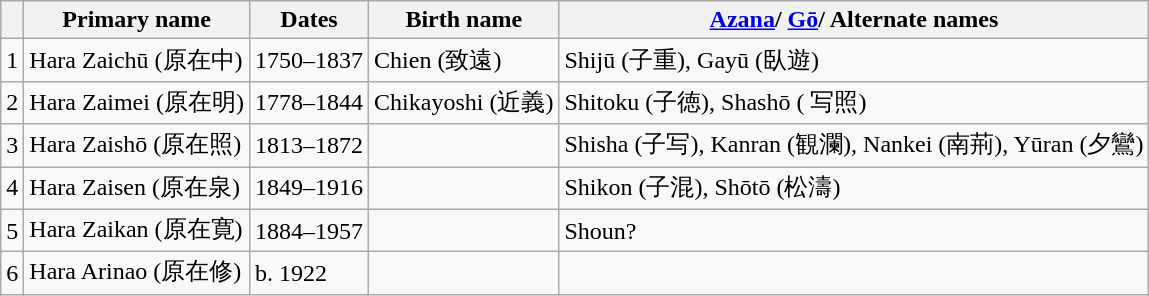<table class="wikitable">
<tr>
<th></th>
<th>Primary name</th>
<th>Dates</th>
<th>Birth name</th>
<th><a href='#'>Azana</a>/ <a href='#'>Gō</a>/ Alternate names</th>
</tr>
<tr>
<td>1</td>
<td>Hara Zaichū (原在中)</td>
<td>1750–1837</td>
<td>Chien (致遠)</td>
<td>Shijū (子重), Gayū (臥遊)</td>
</tr>
<tr>
<td>2</td>
<td>Hara Zaimei (原在明)</td>
<td>1778–1844</td>
<td>Chikayoshi (近義)</td>
<td>Shitoku (子徳), Shashō ( 写照)</td>
</tr>
<tr>
<td>3</td>
<td>Hara Zaishō (原在照)</td>
<td>1813–1872</td>
<td></td>
<td>Shisha (子写), Kanran (観瀾), Nankei (南荊), Yūran (夕鸞)</td>
</tr>
<tr>
<td>4</td>
<td>Hara Zaisen (原在泉)</td>
<td>1849–1916</td>
<td></td>
<td>Shikon (子混), Shōtō (松濤)</td>
</tr>
<tr>
<td>5</td>
<td>Hara Zaikan (原在寛)</td>
<td>1884–1957</td>
<td></td>
<td>Shoun?</td>
</tr>
<tr>
<td>6</td>
<td>Hara Arinao (原在修)</td>
<td>b. 1922</td>
<td></td>
<td></td>
</tr>
</table>
